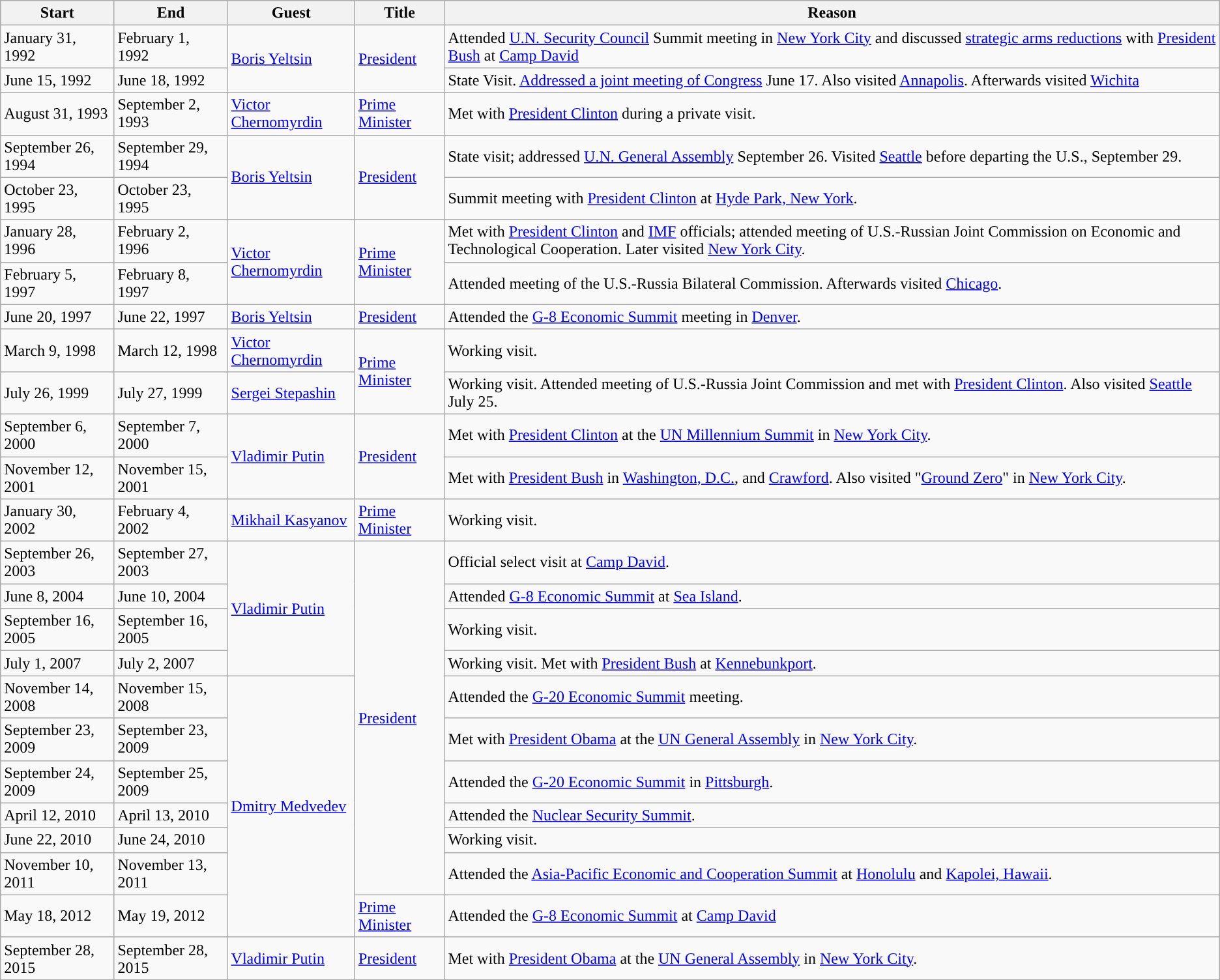<table class="wikitable sortable">
<tr>
<th>Start</th>
<th>End</th>
<th>Guest</th>
<th>Title</th>
<th>Reason</th>
</tr>
<tr>
<td>January 31, 1992</td>
<td>February 1, 1992</td>
<td rowspan=2><a href='#'>Boris Yeltsin</a></td>
<td rowspan=2><a href='#'>President</a></td>
<td>Attended <a href='#'>U.N. Security Council</a> Summit meeting in <a href='#'>New York City</a> and discussed <a href='#'>strategic arms reductions</a> with <a href='#'>President Bush</a> at <a href='#'>Camp David</a></td>
</tr>
<tr>
<td>June 15, 1992</td>
<td>June 18, 1992</td>
<td>State Visit. <a href='#'>Addressed a joint meeting of Congress</a> June 17. Also visited <a href='#'>Annapolis</a>. Afterwards visited <a href='#'>Wichita</a></td>
</tr>
<tr>
<td>August 31, 1993</td>
<td>September 2, 1993</td>
<td><a href='#'>Victor Chernomyrdin</a></td>
<td><a href='#'>Prime Minister</a></td>
<td>Met with <a href='#'>President Clinton</a> during a private visit.</td>
</tr>
<tr>
<td>September 26, 1994</td>
<td>September 29, 1994</td>
<td rowspan=2><a href='#'>Boris Yeltsin</a></td>
<td rowspan="2"><a href='#'>President</a></td>
<td>State visit; addressed <a href='#'>U.N. General Assembly</a> September 26. Visited <a href='#'>Seattle</a> before departing the U.S., September 29.</td>
</tr>
<tr>
<td>October 23, 1995</td>
<td>October 23, 1995</td>
<td>Summit meeting with <a href='#'>President Clinton</a> at <a href='#'>Hyde Park, New York</a>.</td>
</tr>
<tr>
<td>January 28, 1996</td>
<td>February 2, 1996</td>
<td rowspan=2><a href='#'>Victor Chernomyrdin</a></td>
<td rowspan="2"><a href='#'>Prime Minister</a></td>
<td>Met with <a href='#'>President Clinton</a> and <a href='#'>IMF</a> officials; attended meeting of U.S.-Russian Joint Commission on Economic and Technological Cooperation. Later visited <a href='#'>New York City</a>.</td>
</tr>
<tr>
<td>February 5, 1997</td>
<td>February 8, 1997</td>
<td>Attended meeting of the U.S.-Russia Bilateral Commission. Afterwards visited <a href='#'>Chicago</a>.</td>
</tr>
<tr>
<td>June 20, 1997</td>
<td>June 22, 1997</td>
<td><a href='#'>Boris Yeltsin</a></td>
<td><a href='#'>President</a></td>
<td>Attended the <a href='#'>G-8 Economic Summit</a> meeting in <a href='#'>Denver</a>.</td>
</tr>
<tr>
<td>March 9, 1998</td>
<td>March 12, 1998</td>
<td><a href='#'>Victor Chernomyrdin</a></td>
<td rowspan="2"><a href='#'>Prime Minister</a></td>
<td>Working visit.</td>
</tr>
<tr>
<td>July 26, 1999</td>
<td>July 27, 1999</td>
<td><a href='#'>Sergei Stepashin</a></td>
<td>Working visit. Attended meeting of U.S.-Russia Joint Commission and met with <a href='#'>President Clinton</a>. Also visited <a href='#'>Seattle</a> July 25.</td>
</tr>
<tr>
<td>September 6, 2000</td>
<td>September 7, 2000</td>
<td rowspan=2><a href='#'>Vladimir Putin</a></td>
<td rowspan="2"><a href='#'>President</a></td>
<td>Met with <a href='#'>President Clinton</a> at the <a href='#'>UN Millennium Summit</a> in <a href='#'>New York City</a>.</td>
</tr>
<tr>
<td>November 12, 2001</td>
<td>November 15, 2001</td>
<td>Met with <a href='#'>President Bush</a> in <a href='#'>Washington, D.C.</a>, and <a href='#'>Crawford</a>. Also visited "<a href='#'>Ground Zero</a>" in <a href='#'>New York City</a>.</td>
</tr>
<tr>
<td>January 30, 2002</td>
<td>February 4, 2002</td>
<td><a href='#'>Mikhail Kasyanov</a></td>
<td><a href='#'>Prime Minister</a></td>
<td>Working visit.</td>
</tr>
<tr>
<td>September 26, 2003</td>
<td>September 27, 2003</td>
<td rowspan=4><a href='#'>Vladimir Putin</a></td>
<td rowspan="10"><a href='#'>President</a></td>
<td>Official select visit at <a href='#'>Camp David</a>.</td>
</tr>
<tr>
<td>June 8, 2004</td>
<td>June 10, 2004</td>
<td>Attended <a href='#'>G-8 Economic Summit</a> at <a href='#'>Sea Island</a>.</td>
</tr>
<tr>
<td>September 16, 2005</td>
<td>September 16, 2005</td>
<td>Working visit.</td>
</tr>
<tr>
<td>July 1, 2007</td>
<td>July 2, 2007</td>
<td>Working visit. Met with <a href='#'>President Bush</a> at <a href='#'>Kennebunkport</a>.</td>
</tr>
<tr>
<td>November 14, 2008</td>
<td>November 15, 2008</td>
<td rowspan=7><a href='#'>Dmitry Medvedev</a></td>
<td>Attended the <a href='#'>G-20 Economic Summit</a> meeting.</td>
</tr>
<tr>
<td>September 23, 2009</td>
<td>September 23, 2009</td>
<td>Met with <a href='#'>President Obama</a> at the <a href='#'>UN General Assembly</a> in <a href='#'>New York City</a>.</td>
</tr>
<tr>
<td>September 24, 2009</td>
<td>September 25, 2009</td>
<td>Attended the <a href='#'>G-20 Economic Summit</a> in <a href='#'>Pittsburgh</a>.</td>
</tr>
<tr>
<td>April 12, 2010</td>
<td>April 13, 2010</td>
<td>Attended the <a href='#'>Nuclear Security Summit</a>.</td>
</tr>
<tr>
<td>June 22, 2010</td>
<td>June 24, 2010</td>
<td>Working visit.</td>
</tr>
<tr>
<td>November 10, 2011</td>
<td>November 13, 2011</td>
<td>Attended the <a href='#'>Asia-Pacific Economic and Cooperation Summit</a> at <a href='#'>Honolulu</a> and <a href='#'>Kapolei, Hawaii</a>.</td>
</tr>
<tr>
<td>May 18, 2012</td>
<td>May 19, 2012</td>
<td><a href='#'>Prime Minister</a></td>
<td>Attended the <a href='#'>G-8 Economic Summit</a> at <a href='#'>Camp David</a></td>
</tr>
<tr>
<td>September 28, 2015</td>
<td>September 28, 2015</td>
<td><a href='#'>Vladimir Putin</a></td>
<td><a href='#'>President</a></td>
<td>Met with <a href='#'>President Obama</a> at the <a href='#'>UN General Assembly</a> in <a href='#'>New York City</a>.</td>
</tr>
</table>
